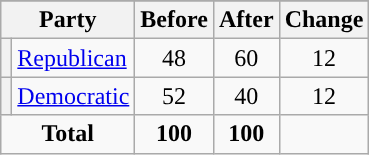<table class="wikitable" style="text-align:center;">
<tr>
</tr>
<tr>
<th colspan=2>Party</th>
<th>Before</th>
<th>After</th>
<th>Change</th>
</tr>
<tr>
<th style="background-color:"></th>
<td style="text-align:left;"><a href='#'>Republican</a></td>
<td>48</td>
<td>60</td>
<td> 12</td>
</tr>
<tr>
<th style="background-color:"></th>
<td style="text-align:left;"><a href='#'>Democratic</a></td>
<td>52</td>
<td>40</td>
<td> 12</td>
</tr>
<tr>
<td colspan=2><strong>Total</strong></td>
<td><strong>100</strong></td>
<td><strong>100</strong></td>
<td></td>
</tr>
</table>
